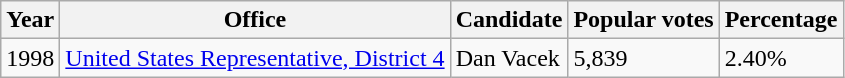<table class="wikitable">
<tr>
<th>Year</th>
<th>Office</th>
<th>Candidate</th>
<th>Popular votes</th>
<th>Percentage</th>
</tr>
<tr>
<td>1998</td>
<td><a href='#'>United States Representative, District 4</a></td>
<td>Dan Vacek</td>
<td>5,839</td>
<td>2.40%</td>
</tr>
</table>
